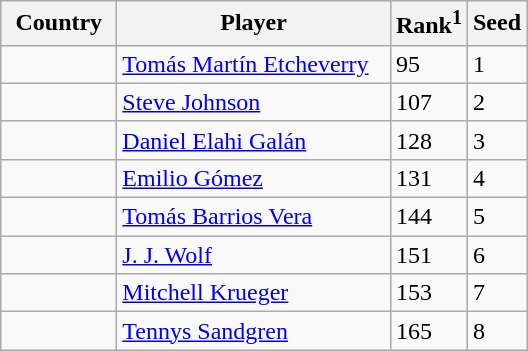<table class="sortable wikitable">
<tr>
<th width="70">Country</th>
<th width="175">Player</th>
<th>Rank<sup>1</sup></th>
<th>Seed</th>
</tr>
<tr>
<td></td>
<td><a href='#'>Tomás Martín Etcheverry</a></td>
<td>95</td>
<td>1</td>
</tr>
<tr>
<td></td>
<td><a href='#'>Steve Johnson</a></td>
<td>107</td>
<td>2</td>
</tr>
<tr>
<td></td>
<td><a href='#'>Daniel Elahi Galán</a></td>
<td>128</td>
<td>3</td>
</tr>
<tr>
<td></td>
<td><a href='#'>Emilio Gómez</a></td>
<td>131</td>
<td>4</td>
</tr>
<tr>
<td></td>
<td><a href='#'>Tomás Barrios Vera</a></td>
<td>144</td>
<td>5</td>
</tr>
<tr>
<td></td>
<td><a href='#'>J. J. Wolf</a></td>
<td>151</td>
<td>6</td>
</tr>
<tr>
<td></td>
<td><a href='#'>Mitchell Krueger</a></td>
<td>153</td>
<td>7</td>
</tr>
<tr>
<td></td>
<td><a href='#'>Tennys Sandgren</a></td>
<td>165</td>
<td>8</td>
</tr>
</table>
